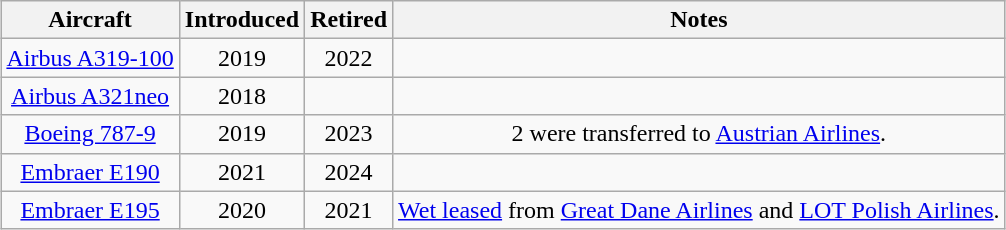<table class="wikitable" style="border-collapse:collapse;text-align:center;margin:auto;">
<tr>
<th>Aircraft</th>
<th>Introduced</th>
<th>Retired</th>
<th>Notes</th>
</tr>
<tr>
<td><a href='#'>Airbus A319-100</a></td>
<td>2019</td>
<td>2022</td>
<td></td>
</tr>
<tr>
<td><a href='#'>Airbus A321neo</a></td>
<td>2018</td>
<td></td>
<td></td>
</tr>
<tr>
<td><a href='#'>Boeing 787-9</a></td>
<td>2019</td>
<td>2023</td>
<td>2 were transferred to <a href='#'>Austrian Airlines</a>.</td>
</tr>
<tr>
<td><a href='#'>Embraer E190</a></td>
<td>2021</td>
<td>2024</td>
<td></td>
</tr>
<tr>
<td><a href='#'>Embraer E195</a></td>
<td>2020</td>
<td>2021</td>
<td><a href='#'>Wet leased</a> from <a href='#'>Great Dane Airlines</a> and <a href='#'>LOT Polish Airlines</a>.</td>
</tr>
</table>
